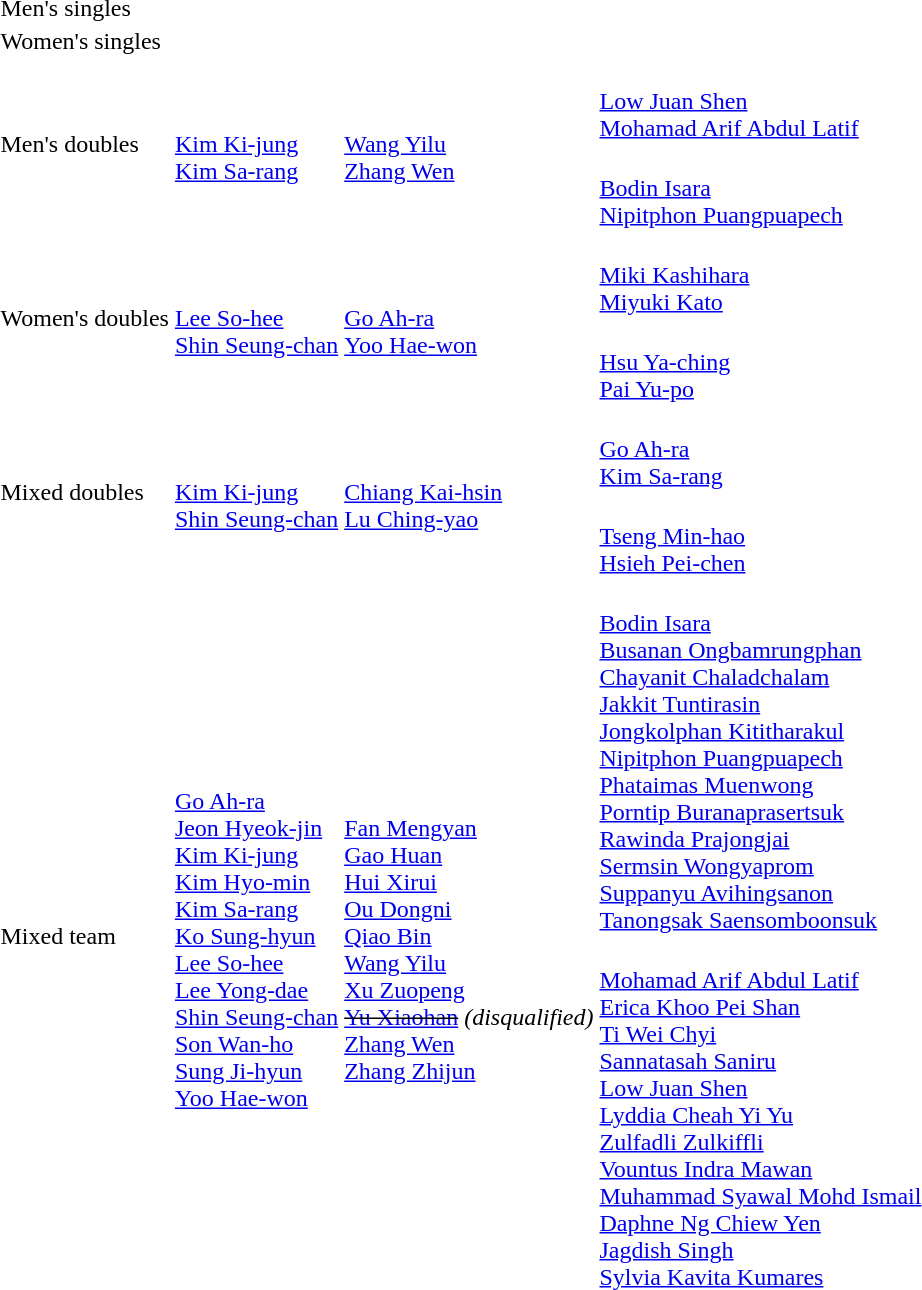<table>
<tr>
<td rowspan=2>Men's singles<br></td>
<td rowspan=2></td>
<td rowspan=2></td>
<td></td>
</tr>
<tr>
<td></td>
</tr>
<tr>
<td rowspan=2>Women's singles<br></td>
<td rowspan=2></td>
<td rowspan=2></td>
<td></td>
</tr>
<tr>
<td></td>
</tr>
<tr>
<td rowspan=2>Men's doubles<br></td>
<td rowspan=2><br><a href='#'>Kim Ki-jung</a><br><a href='#'>Kim Sa-rang</a></td>
<td rowspan=2><br><a href='#'>Wang Yilu</a><br><a href='#'>Zhang Wen</a></td>
<td><br><a href='#'>Low Juan Shen</a><br><a href='#'>Mohamad Arif Abdul Latif</a></td>
</tr>
<tr>
<td><br><a href='#'>Bodin Isara</a><br><a href='#'>Nipitphon Puangpuapech</a></td>
</tr>
<tr>
<td rowspan=2>Women's doubles<br></td>
<td rowspan=2><br><a href='#'>Lee So-hee</a><br><a href='#'>Shin Seung-chan</a></td>
<td rowspan=2><br><a href='#'>Go Ah-ra</a><br><a href='#'>Yoo Hae-won</a></td>
<td><br><a href='#'>Miki Kashihara</a><br><a href='#'>Miyuki Kato</a></td>
</tr>
<tr>
<td><br><a href='#'>Hsu Ya-ching</a><br><a href='#'>Pai Yu-po</a></td>
</tr>
<tr>
<td rowspan=2>Mixed doubles<br></td>
<td rowspan=2><br><a href='#'>Kim Ki-jung</a><br><a href='#'>Shin Seung-chan</a></td>
<td rowspan=2><br><a href='#'>Chiang Kai-hsin</a><br><a href='#'>Lu Ching-yao</a></td>
<td><br><a href='#'>Go Ah-ra</a><br><a href='#'>Kim Sa-rang</a></td>
</tr>
<tr>
<td><br><a href='#'>Tseng Min-hao</a><br><a href='#'>Hsieh Pei-chen</a></td>
</tr>
<tr>
<td rowspan=2>Mixed team<br></td>
<td rowspan=2><br><a href='#'>Go Ah-ra</a><br><a href='#'>Jeon Hyeok-jin</a><br><a href='#'>Kim Ki-jung</a><br><a href='#'>Kim Hyo-min</a><br><a href='#'>Kim Sa-rang</a><br><a href='#'>Ko Sung-hyun</a><br><a href='#'>Lee So-hee</a><br><a href='#'>Lee Yong-dae</a><br><a href='#'>Shin Seung-chan</a><br><a href='#'>Son Wan-ho</a><br><a href='#'>Sung Ji-hyun</a><br><a href='#'>Yoo Hae-won</a></td>
<td rowspan=2><br><a href='#'>Fan Mengyan</a><br><a href='#'>Gao Huan</a><br><a href='#'>Hui Xirui</a><br><a href='#'>Ou Dongni</a><br><a href='#'>Qiao Bin</a><br><a href='#'>Wang Yilu</a><br><a href='#'>Xu Zuopeng</a><br><s><a href='#'>Yu Xiaohan</a></s> <em>(disqualified)</em><br><a href='#'>Zhang Wen</a><br><a href='#'>Zhang Zhijun</a></td>
<td><br><a href='#'>Bodin Isara</a><br><a href='#'>Busanan Ongbamrungphan</a><br><a href='#'>Chayanit Chaladchalam</a><br><a href='#'>Jakkit Tuntirasin</a><br><a href='#'>Jongkolphan Kititharakul</a><br><a href='#'>Nipitphon Puangpuapech</a><br><a href='#'>Phataimas Muenwong</a><br><a href='#'>Porntip Buranaprasertsuk</a><br><a href='#'>Rawinda Prajongjai</a><br><a href='#'>Sermsin Wongyaprom</a><br><a href='#'>Suppanyu Avihingsanon</a><br><a href='#'>Tanongsak Saensomboonsuk</a></td>
</tr>
<tr>
<td><br><a href='#'>Mohamad Arif Abdul Latif</a><br><a href='#'>Erica Khoo Pei Shan</a><br><a href='#'>Ti Wei Chyi</a><br><a href='#'>Sannatasah Saniru</a><br><a href='#'>Low Juan Shen</a><br><a href='#'>Lyddia Cheah Yi Yu</a><br><a href='#'>Zulfadli Zulkiffli</a><br><a href='#'>Vountus Indra Mawan</a><br><a href='#'>Muhammad Syawal Mohd Ismail</a><br><a href='#'>Daphne Ng Chiew Yen</a><br><a href='#'>Jagdish Singh</a><br><a href='#'>Sylvia Kavita Kumares</a></td>
</tr>
<tr>
</tr>
</table>
